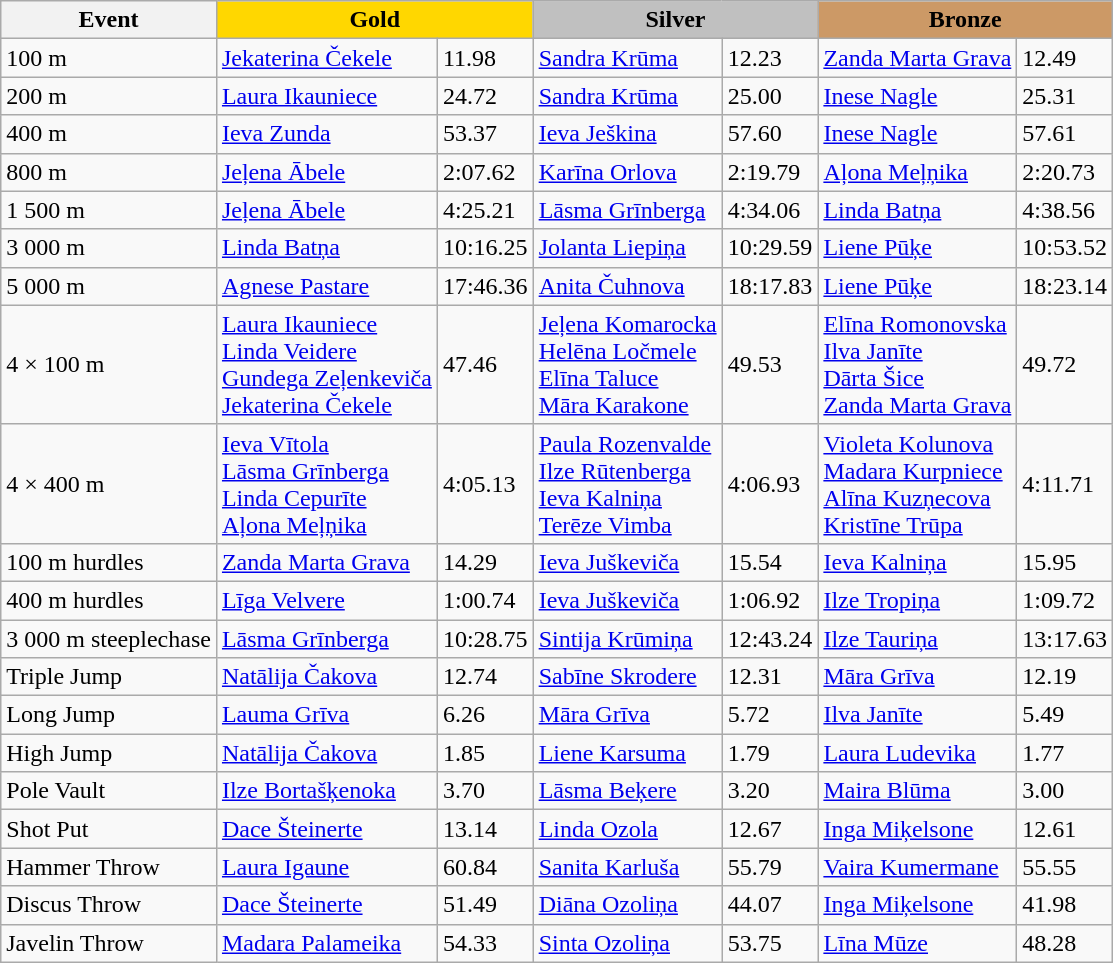<table class="wikitable">
<tr>
<th>Event</th>
<th style="background:gold;" colspan=2>Gold</th>
<th style="background:silver;" colspan=2>Silver</th>
<th style="background:#CC9966;" colspan=2>Bronze</th>
</tr>
<tr>
<td>100 m</td>
<td><a href='#'>Jekaterina Čekele</a></td>
<td>11.98</td>
<td><a href='#'>Sandra Krūma</a></td>
<td>12.23</td>
<td><a href='#'>Zanda Marta Grava</a></td>
<td>12.49</td>
</tr>
<tr>
<td>200 m</td>
<td><a href='#'>Laura Ikauniece</a></td>
<td>24.72</td>
<td><a href='#'>Sandra Krūma</a></td>
<td>25.00</td>
<td><a href='#'>Inese Nagle</a></td>
<td>25.31</td>
</tr>
<tr>
<td>400 m</td>
<td><a href='#'>Ieva Zunda</a></td>
<td>53.37</td>
<td><a href='#'>Ieva Ješkina</a></td>
<td>57.60</td>
<td><a href='#'>Inese Nagle</a></td>
<td>57.61</td>
</tr>
<tr>
<td>800 m</td>
<td><a href='#'>Jeļena Ābele</a></td>
<td>2:07.62</td>
<td><a href='#'>Karīna Orlova</a></td>
<td>2:19.79</td>
<td><a href='#'>Aļona Meļņika</a></td>
<td>2:20.73</td>
</tr>
<tr>
<td>1 500 m</td>
<td><a href='#'>Jeļena Ābele</a></td>
<td>4:25.21</td>
<td><a href='#'>Lāsma Grīnberga</a></td>
<td>4:34.06</td>
<td><a href='#'>Linda Batņa</a></td>
<td>4:38.56</td>
</tr>
<tr>
<td>3 000 m</td>
<td><a href='#'>Linda Batņa</a></td>
<td>10:16.25</td>
<td><a href='#'>Jolanta Liepiņa</a></td>
<td>10:29.59</td>
<td><a href='#'>Liene Pūķe</a></td>
<td>10:53.52</td>
</tr>
<tr>
<td>5 000 m</td>
<td><a href='#'>Agnese Pastare</a></td>
<td>17:46.36</td>
<td><a href='#'>Anita Čuhnova</a></td>
<td>18:17.83</td>
<td><a href='#'>Liene Pūķe</a></td>
<td>18:23.14</td>
</tr>
<tr>
<td>4 × 100 m</td>
<td><a href='#'>Laura Ikauniece</a><br><a href='#'>Linda Veidere</a><br><a href='#'>Gundega Zeļenkeviča</a><br><a href='#'>Jekaterina Čekele</a></td>
<td>47.46</td>
<td><a href='#'>Jeļena Komarocka</a><br><a href='#'>Helēna Ločmele</a><br><a href='#'>Elīna Taluce</a><br><a href='#'>Māra Karakone</a></td>
<td>49.53</td>
<td><a href='#'>Elīna Romonovska</a><br><a href='#'>Ilva Janīte</a><br><a href='#'>Dārta Šice</a><br><a href='#'>Zanda Marta Grava</a></td>
<td>49.72</td>
</tr>
<tr>
<td>4 × 400 m</td>
<td><a href='#'>Ieva Vītola</a><br><a href='#'>Lāsma Grīnberga</a><br><a href='#'>Linda Cepurīte</a><br><a href='#'>Aļona Meļņika</a></td>
<td>4:05.13</td>
<td><a href='#'>Paula Rozenvalde</a><br><a href='#'>Ilze Rūtenberga</a><br><a href='#'>Ieva Kalniņa</a><br><a href='#'>Terēze Vimba</a></td>
<td>4:06.93</td>
<td><a href='#'>Violeta Kolunova</a><br><a href='#'>Madara Kurpniece</a><br><a href='#'>Alīna Kuzņecova</a><br><a href='#'>Kristīne Trūpa</a></td>
<td>4:11.71</td>
</tr>
<tr>
<td>100 m hurdles</td>
<td><a href='#'>Zanda Marta Grava</a></td>
<td>14.29</td>
<td><a href='#'>Ieva Juškeviča</a></td>
<td>15.54</td>
<td><a href='#'>Ieva Kalniņa</a></td>
<td>15.95</td>
</tr>
<tr>
<td>400 m hurdles</td>
<td><a href='#'>Līga Velvere</a></td>
<td>1:00.74</td>
<td><a href='#'>Ieva Juškeviča</a></td>
<td>1:06.92</td>
<td><a href='#'>Ilze Tropiņa</a></td>
<td>1:09.72</td>
</tr>
<tr>
<td>3 000 m steeplechase</td>
<td><a href='#'>Lāsma Grīnberga</a></td>
<td>10:28.75</td>
<td><a href='#'>Sintija Krūmiņa</a></td>
<td>12:43.24</td>
<td><a href='#'>Ilze Tauriņa</a></td>
<td>13:17.63</td>
</tr>
<tr>
<td>Triple Jump</td>
<td><a href='#'>Natālija Čakova</a></td>
<td>12.74</td>
<td><a href='#'>Sabīne Skrodere</a></td>
<td>12.31</td>
<td><a href='#'>Māra Grīva</a></td>
<td>12.19</td>
</tr>
<tr>
<td>Long Jump</td>
<td><a href='#'>Lauma Grīva</a></td>
<td>6.26</td>
<td><a href='#'>Māra Grīva</a></td>
<td>5.72</td>
<td><a href='#'>Ilva Janīte</a></td>
<td>5.49</td>
</tr>
<tr>
<td>High Jump</td>
<td><a href='#'>Natālija Čakova</a></td>
<td>1.85</td>
<td><a href='#'>Liene Karsuma</a></td>
<td>1.79</td>
<td><a href='#'>Laura Ludevika</a></td>
<td>1.77</td>
</tr>
<tr>
<td>Pole Vault</td>
<td><a href='#'>Ilze Bortašķenoka</a></td>
<td>3.70</td>
<td><a href='#'>Lāsma Beķere</a></td>
<td>3.20</td>
<td><a href='#'>Maira Blūma</a></td>
<td>3.00</td>
</tr>
<tr>
<td>Shot Put</td>
<td><a href='#'>Dace Šteinerte</a></td>
<td>13.14</td>
<td><a href='#'>Linda Ozola</a></td>
<td>12.67</td>
<td><a href='#'>Inga Miķelsone</a></td>
<td>12.61</td>
</tr>
<tr>
<td>Hammer Throw</td>
<td><a href='#'>Laura Igaune</a></td>
<td>60.84</td>
<td><a href='#'>Sanita Karluša</a></td>
<td>55.79</td>
<td><a href='#'>Vaira Kumermane</a></td>
<td>55.55</td>
</tr>
<tr>
<td>Discus Throw</td>
<td><a href='#'>Dace Šteinerte</a></td>
<td>51.49</td>
<td><a href='#'>Diāna Ozoliņa</a></td>
<td>44.07</td>
<td><a href='#'>Inga Miķelsone</a></td>
<td>41.98</td>
</tr>
<tr>
<td>Javelin Throw</td>
<td><a href='#'>Madara Palameika</a></td>
<td>54.33</td>
<td><a href='#'>Sinta Ozoliņa</a></td>
<td>53.75</td>
<td><a href='#'>Līna Mūze</a></td>
<td>48.28</td>
</tr>
</table>
